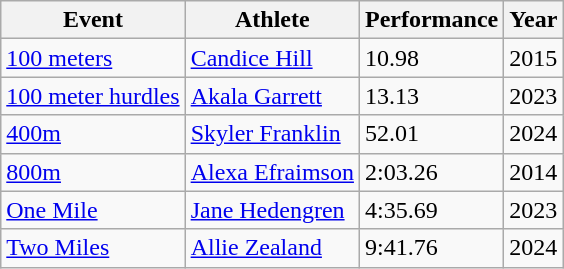<table class="wikitable">
<tr>
<th>Event</th>
<th>Athlete</th>
<th>Performance</th>
<th>Year</th>
</tr>
<tr>
<td><a href='#'>100 meters</a></td>
<td><a href='#'>Candice Hill</a></td>
<td>10.98</td>
<td>2015</td>
</tr>
<tr>
<td><a href='#'>100 meter hurdles</a></td>
<td><a href='#'>Akala Garrett</a></td>
<td>13.13</td>
<td>2023</td>
</tr>
<tr>
<td><a href='#'>400m</a></td>
<td><a href='#'>Skyler Franklin</a></td>
<td>52.01</td>
<td>2024</td>
</tr>
<tr>
<td><a href='#'>800m</a></td>
<td><a href='#'>Alexa Efraimson</a></td>
<td>2:03.26</td>
<td>2014</td>
</tr>
<tr>
<td><a href='#'>One Mile</a></td>
<td><a href='#'>Jane Hedengren</a></td>
<td>4:35.69</td>
<td>2023</td>
</tr>
<tr>
<td><a href='#'>Two Miles</a></td>
<td><a href='#'>Allie Zealand</a></td>
<td>9:41.76</td>
<td>2024</td>
</tr>
</table>
